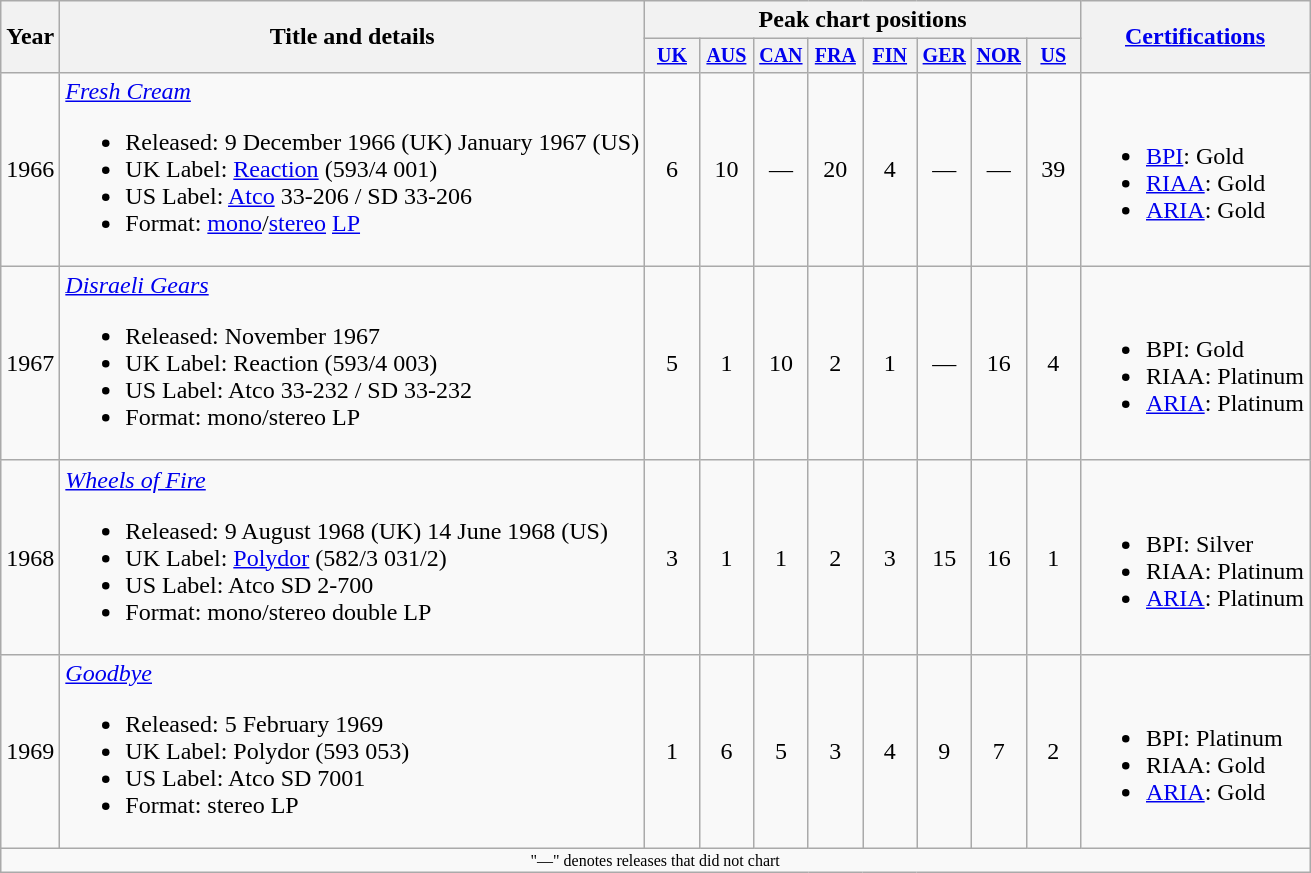<table class="wikitable" style="text-align:center;">
<tr>
<th rowspan="2">Year</th>
<th rowspan="2">Title and details</th>
<th colspan="8">Peak chart positions</th>
<th rowspan="2"><a href='#'>Certifications</a></th>
</tr>
<tr style="font-size:smaller;">
<th style="width:30px;"><a href='#'>UK</a><br></th>
<th style="width:30px;"><a href='#'>AUS</a><br></th>
<th style="width:30px;"><a href='#'>CAN</a><br></th>
<th style="width:30px;"><a href='#'>FRA</a><br></th>
<th style="width:30px;"><a href='#'>FIN</a><br></th>
<th style="width:30px;"><a href='#'>GER</a><br></th>
<th style="width:30px;"><a href='#'>NOR</a><br></th>
<th style="width:30px;"><a href='#'>US</a><br></th>
</tr>
<tr>
<td>1966</td>
<td style="text-align:left;"><em><a href='#'>Fresh Cream</a></em><br><ul><li>Released: 9 December 1966 (UK) January 1967 (US)</li><li>UK Label: <a href='#'>Reaction</a> (593/4 001)</li><li>US Label: <a href='#'>Atco</a> 33-206 / SD 33-206</li><li>Format: <a href='#'>mono</a>/<a href='#'>stereo</a> <a href='#'>LP</a></li></ul></td>
<td>6</td>
<td>10</td>
<td>—</td>
<td>20</td>
<td>4</td>
<td>—</td>
<td>—</td>
<td>39</td>
<td style="text-align:left;"><br><ul><li><a href='#'>BPI</a>: Gold</li><li><a href='#'>RIAA</a>: Gold</li><li><a href='#'>ARIA</a>: Gold</li></ul></td>
</tr>
<tr>
<td>1967</td>
<td style="text-align:left;"><em><a href='#'>Disraeli Gears</a></em><br><ul><li>Released: November 1967</li><li>UK Label: Reaction (593/4 003)</li><li>US Label: Atco 33-232 / SD 33-232</li><li>Format: mono/stereo LP</li></ul></td>
<td>5</td>
<td>1</td>
<td>10</td>
<td>2</td>
<td>1</td>
<td>—</td>
<td>16</td>
<td>4</td>
<td style="text-align:left;"><br><ul><li>BPI: Gold</li><li>RIAA: Platinum</li><li><a href='#'>ARIA</a>: Platinum</li></ul></td>
</tr>
<tr>
<td>1968</td>
<td style="text-align:left;"><em><a href='#'>Wheels of Fire</a></em><br><ul><li>Released: 9 August 1968 (UK) 14 June 1968 (US)</li><li>UK Label: <a href='#'>Polydor</a> (582/3 031/2)</li><li>US Label: Atco SD 2-700</li><li>Format: mono/stereo double LP</li></ul></td>
<td>3</td>
<td>1</td>
<td>1</td>
<td>2</td>
<td>3</td>
<td>15</td>
<td>16</td>
<td>1</td>
<td style="text-align:left;"><br><ul><li>BPI: Silver</li><li>RIAA: Platinum</li><li><a href='#'>ARIA</a>: Platinum</li></ul></td>
</tr>
<tr>
<td>1969</td>
<td style="text-align:left;"><em><a href='#'>Goodbye</a></em><br><ul><li>Released: 5 February 1969</li><li>UK Label: Polydor (593 053)</li><li>US Label: Atco SD 7001</li><li>Format: stereo LP</li></ul></td>
<td>1</td>
<td>6</td>
<td>5</td>
<td>3</td>
<td>4</td>
<td>9</td>
<td>7</td>
<td>2</td>
<td style="text-align:left;"><br><ul><li>BPI: Platinum</li><li>RIAA: Gold</li><li><a href='#'>ARIA</a>: Gold</li></ul></td>
</tr>
<tr>
<td colspan="11" style="font-size:8pt">"—" denotes releases that did not chart</td>
</tr>
</table>
